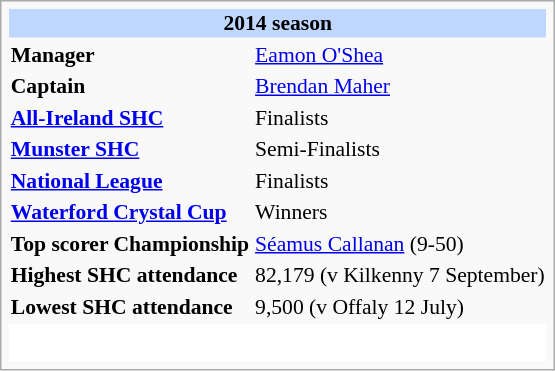<table class="infobox vevent" style="font-size: 90%;">
<tr>
<th style="background: #BFD7FF; text-align: center" colspan="3">2014 season</th>
</tr>
<tr>
<td><strong>Manager</strong></td>
<td colspan="2"><a href='#'>Eamon O'Shea</a></td>
</tr>
<tr>
<td><strong>Captain</strong></td>
<td colspan="2"><a href='#'>Brendan Maher</a></td>
</tr>
<tr>
<td><strong><a href='#'>All-Ireland SHC</a></strong></td>
<td colspan="2">Finalists</td>
</tr>
<tr>
<td><strong><a href='#'>Munster SHC</a></strong></td>
<td colspan="2">Semi-Finalists</td>
</tr>
<tr>
<td><strong><a href='#'>National League</a></strong></td>
<td colspan="2">Finalists</td>
</tr>
<tr>
<td><strong><a href='#'>Waterford Crystal Cup</a></strong></td>
<td colspan="2">Winners</td>
</tr>
<tr>
<td><strong>Top scorer Championship</strong></td>
<td colspan="2"><a href='#'>Séamus Callanan</a> (9-50)</td>
</tr>
<tr>
<td><strong>Highest SHC attendance</strong></td>
<td colspan="2">82,179 (v Kilkenny 7 September)</td>
</tr>
<tr>
<td><strong>Lowest SHC attendance</strong></td>
<td colspan="2">9,500 (v Offaly 12 July)</td>
</tr>
<tr>
<td class="toccolours" style="background: #FFFFFF;" colspan="3"><br><table style="width:100%; text-align:center;">
<tr>
<td></td>
</tr>
</table>
</td>
</tr>
</table>
